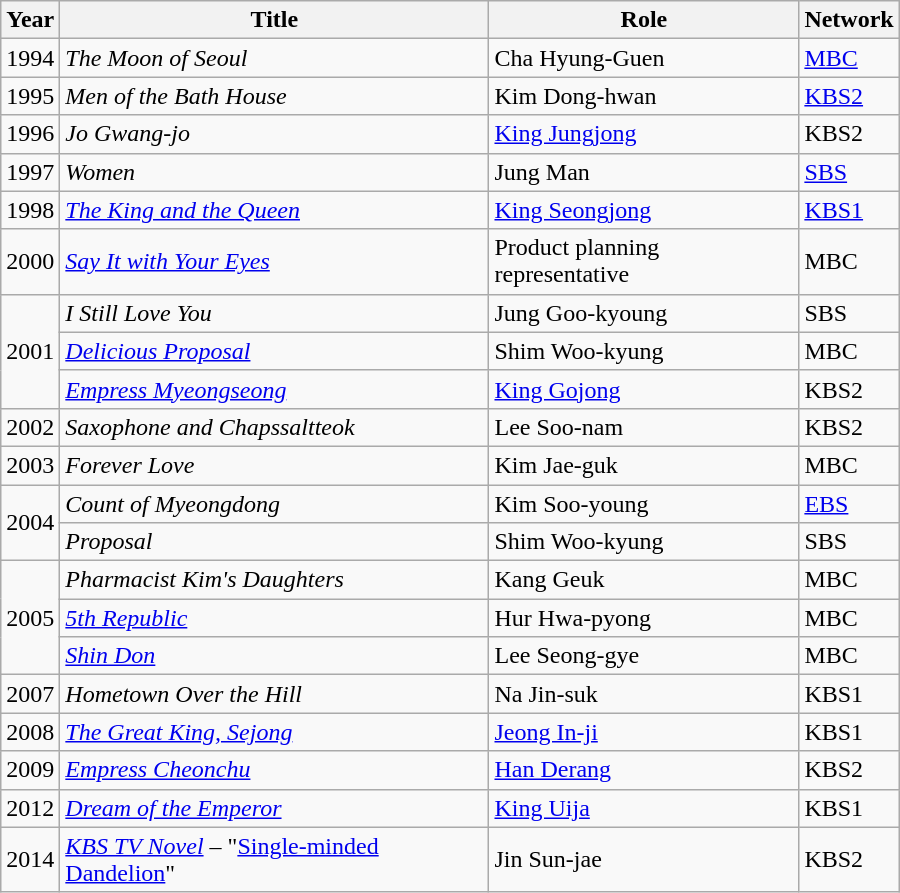<table class="wikitable" style="width:600px">
<tr>
<th width=10>Year</th>
<th>Title</th>
<th>Role</th>
<th>Network</th>
</tr>
<tr>
<td>1994</td>
<td><em>The Moon of Seoul</em></td>
<td>Cha Hyung-Guen</td>
<td><a href='#'>MBC</a></td>
</tr>
<tr>
<td>1995</td>
<td><em>Men of the Bath House</em></td>
<td>Kim Dong-hwan</td>
<td><a href='#'>KBS2</a></td>
</tr>
<tr>
<td>1996</td>
<td><em>Jo Gwang-jo</em></td>
<td><a href='#'>King Jungjong</a></td>
<td>KBS2</td>
</tr>
<tr>
<td>1997</td>
<td><em>Women</em></td>
<td>Jung Man</td>
<td><a href='#'>SBS</a></td>
</tr>
<tr>
<td>1998</td>
<td><em><a href='#'>The King and the Queen</a></em></td>
<td><a href='#'>King Seongjong</a></td>
<td><a href='#'>KBS1</a></td>
</tr>
<tr>
<td>2000</td>
<td><em><a href='#'>Say It with Your Eyes</a></em></td>
<td>Product planning representative</td>
<td>MBC</td>
</tr>
<tr>
<td rowspan=3>2001</td>
<td><em>I Still Love You</em></td>
<td>Jung Goo-kyoung</td>
<td>SBS</td>
</tr>
<tr>
<td><em><a href='#'>Delicious Proposal</a></em></td>
<td>Shim Woo-kyung</td>
<td>MBC</td>
</tr>
<tr>
<td><em><a href='#'>Empress Myeongseong</a></em></td>
<td><a href='#'>King Gojong</a></td>
<td>KBS2</td>
</tr>
<tr>
<td>2002</td>
<td><em>Saxophone and Chapssaltteok</em></td>
<td>Lee Soo-nam</td>
<td>KBS2</td>
</tr>
<tr>
<td>2003</td>
<td><em>Forever Love</em></td>
<td>Kim Jae-guk</td>
<td>MBC</td>
</tr>
<tr>
<td rowspan=2>2004</td>
<td><em>Count of Myeongdong</em></td>
<td>Kim Soo-young</td>
<td><a href='#'>EBS</a></td>
</tr>
<tr>
<td><em>Proposal</em></td>
<td>Shim Woo-kyung</td>
<td>SBS</td>
</tr>
<tr>
<td rowspan=3>2005</td>
<td><em>Pharmacist Kim's Daughters</em></td>
<td>Kang Geuk</td>
<td>MBC</td>
</tr>
<tr>
<td><em><a href='#'>5th Republic</a></em></td>
<td>Hur Hwa-pyong</td>
<td>MBC</td>
</tr>
<tr>
<td><em><a href='#'>Shin Don</a></em></td>
<td>Lee Seong-gye</td>
<td>MBC</td>
</tr>
<tr>
<td>2007</td>
<td><em>Hometown Over the Hill</em></td>
<td>Na Jin-suk</td>
<td>KBS1</td>
</tr>
<tr>
<td>2008</td>
<td><em><a href='#'>The Great King, Sejong</a></em></td>
<td><a href='#'>Jeong In-ji</a></td>
<td>KBS1</td>
</tr>
<tr>
<td>2009</td>
<td><em><a href='#'>Empress Cheonchu</a></em></td>
<td><a href='#'>Han Derang</a></td>
<td>KBS2</td>
</tr>
<tr>
<td>2012</td>
<td><em><a href='#'>Dream of the Emperor</a></em></td>
<td><a href='#'>King Uija</a></td>
<td>KBS1</td>
</tr>
<tr>
<td>2014</td>
<td><em><a href='#'>KBS TV Novel</a></em> – "<a href='#'>Single-minded Dandelion</a>"</td>
<td>Jin Sun-jae</td>
<td>KBS2</td>
</tr>
</table>
